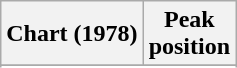<table class="wikitable sortable plainrowheaders" style="text-align:center">
<tr>
<th scope="col">Chart (1978)</th>
<th scope="col">Peak<br> position</th>
</tr>
<tr>
</tr>
<tr>
</tr>
<tr>
</tr>
<tr>
</tr>
</table>
